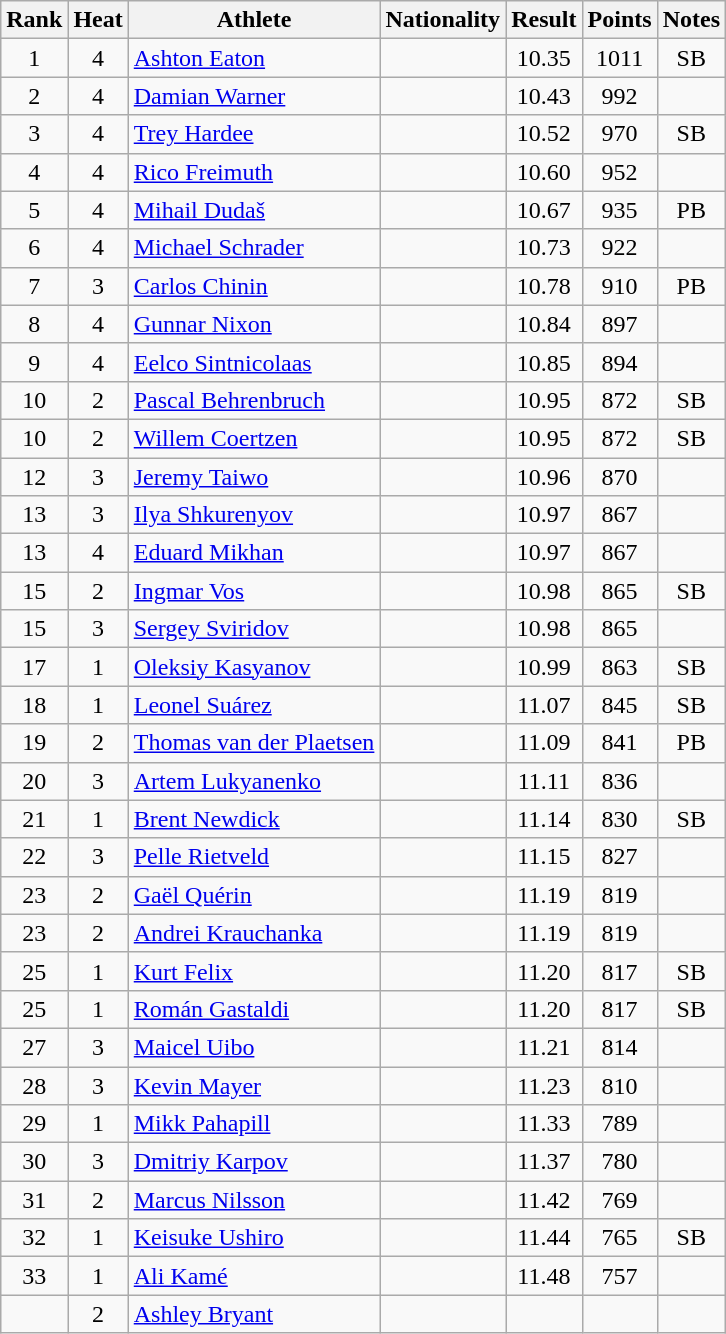<table class="wikitable sortable" style="text-align:center">
<tr>
<th>Rank</th>
<th>Heat</th>
<th>Athlete</th>
<th>Nationality</th>
<th>Result</th>
<th>Points</th>
<th>Notes</th>
</tr>
<tr>
<td>1</td>
<td>4</td>
<td align=left><a href='#'>Ashton Eaton</a></td>
<td align=left></td>
<td>10.35</td>
<td>1011</td>
<td>SB</td>
</tr>
<tr>
<td>2</td>
<td>4</td>
<td align=left><a href='#'>Damian Warner</a></td>
<td align=left></td>
<td>10.43</td>
<td>992</td>
<td></td>
</tr>
<tr>
<td>3</td>
<td>4</td>
<td align=left><a href='#'>Trey Hardee</a></td>
<td align=left></td>
<td>10.52</td>
<td>970</td>
<td>SB</td>
</tr>
<tr>
<td>4</td>
<td>4</td>
<td align=left><a href='#'>Rico Freimuth</a></td>
<td align=left></td>
<td>10.60</td>
<td>952</td>
<td></td>
</tr>
<tr>
<td>5</td>
<td>4</td>
<td align=left><a href='#'>Mihail Dudaš</a></td>
<td align=left></td>
<td>10.67</td>
<td>935</td>
<td>PB</td>
</tr>
<tr>
<td>6</td>
<td>4</td>
<td align=left><a href='#'>Michael Schrader</a></td>
<td align=left></td>
<td>10.73</td>
<td>922</td>
<td></td>
</tr>
<tr>
<td>7</td>
<td>3</td>
<td align=left><a href='#'>Carlos Chinin</a></td>
<td align=left></td>
<td>10.78</td>
<td>910</td>
<td>PB</td>
</tr>
<tr>
<td>8</td>
<td>4</td>
<td align=left><a href='#'>Gunnar Nixon</a></td>
<td align=left></td>
<td>10.84</td>
<td>897</td>
<td></td>
</tr>
<tr>
<td>9</td>
<td>4</td>
<td align=left><a href='#'>Eelco Sintnicolaas</a></td>
<td align=left></td>
<td>10.85</td>
<td>894</td>
<td></td>
</tr>
<tr>
<td>10</td>
<td>2</td>
<td align=left><a href='#'>Pascal Behrenbruch</a></td>
<td align=left></td>
<td>10.95</td>
<td>872</td>
<td>SB</td>
</tr>
<tr>
<td>10</td>
<td>2</td>
<td align=left><a href='#'>Willem Coertzen</a></td>
<td align=left></td>
<td>10.95</td>
<td>872</td>
<td>SB</td>
</tr>
<tr>
<td>12</td>
<td>3</td>
<td align=left><a href='#'>Jeremy Taiwo</a></td>
<td align=left></td>
<td>10.96</td>
<td>870</td>
<td></td>
</tr>
<tr>
<td>13</td>
<td>3</td>
<td align=left><a href='#'>Ilya Shkurenyov</a></td>
<td align=left></td>
<td>10.97</td>
<td>867</td>
<td></td>
</tr>
<tr>
<td>13</td>
<td>4</td>
<td align=left><a href='#'>Eduard Mikhan</a></td>
<td align=left></td>
<td>10.97</td>
<td>867</td>
<td></td>
</tr>
<tr>
<td>15</td>
<td>2</td>
<td align=left><a href='#'>Ingmar Vos</a></td>
<td align=left></td>
<td>10.98</td>
<td>865</td>
<td>SB</td>
</tr>
<tr>
<td>15</td>
<td>3</td>
<td align=left><a href='#'>Sergey Sviridov</a></td>
<td align=left></td>
<td>10.98</td>
<td>865</td>
<td></td>
</tr>
<tr>
<td>17</td>
<td>1</td>
<td align=left><a href='#'>Oleksiy Kasyanov</a></td>
<td align=left></td>
<td>10.99</td>
<td>863</td>
<td>SB</td>
</tr>
<tr>
<td>18</td>
<td>1</td>
<td align=left><a href='#'>Leonel Suárez</a></td>
<td align=left></td>
<td>11.07</td>
<td>845</td>
<td>SB</td>
</tr>
<tr>
<td>19</td>
<td>2</td>
<td align=left><a href='#'>Thomas van der Plaetsen</a></td>
<td align=left></td>
<td>11.09</td>
<td>841</td>
<td>PB</td>
</tr>
<tr>
<td>20</td>
<td>3</td>
<td align=left><a href='#'>Artem Lukyanenko</a></td>
<td align=left></td>
<td>11.11</td>
<td>836</td>
<td></td>
</tr>
<tr>
<td>21</td>
<td>1</td>
<td align=left><a href='#'>Brent Newdick</a></td>
<td align=left></td>
<td>11.14</td>
<td>830</td>
<td>SB</td>
</tr>
<tr>
<td>22</td>
<td>3</td>
<td align=left><a href='#'>Pelle Rietveld</a></td>
<td align=left></td>
<td>11.15</td>
<td>827</td>
<td></td>
</tr>
<tr>
<td>23</td>
<td>2</td>
<td align=left><a href='#'>Gaël Quérin</a></td>
<td align=left></td>
<td>11.19</td>
<td>819</td>
<td></td>
</tr>
<tr>
<td>23</td>
<td>2</td>
<td align=left><a href='#'>Andrei Krauchanka</a></td>
<td align=left></td>
<td>11.19</td>
<td>819</td>
<td></td>
</tr>
<tr>
<td>25</td>
<td>1</td>
<td align=left><a href='#'>Kurt Felix</a></td>
<td align=left></td>
<td>11.20</td>
<td>817</td>
<td>SB</td>
</tr>
<tr>
<td>25</td>
<td>1</td>
<td align=left><a href='#'>Román Gastaldi</a></td>
<td align=left></td>
<td>11.20</td>
<td>817</td>
<td>SB</td>
</tr>
<tr>
<td>27</td>
<td>3</td>
<td align=left><a href='#'>Maicel Uibo</a></td>
<td align=left></td>
<td>11.21</td>
<td>814</td>
<td></td>
</tr>
<tr>
<td>28</td>
<td>3</td>
<td align=left><a href='#'>Kevin Mayer</a></td>
<td align=left></td>
<td>11.23</td>
<td>810</td>
<td></td>
</tr>
<tr>
<td>29</td>
<td>1</td>
<td align=left><a href='#'>Mikk Pahapill</a></td>
<td align=left></td>
<td>11.33</td>
<td>789</td>
<td></td>
</tr>
<tr>
<td>30</td>
<td>3</td>
<td align=left><a href='#'>Dmitriy Karpov</a></td>
<td align=left></td>
<td>11.37</td>
<td>780</td>
<td></td>
</tr>
<tr>
<td>31</td>
<td>2</td>
<td align=left><a href='#'>Marcus Nilsson</a></td>
<td align=left></td>
<td>11.42</td>
<td>769</td>
<td></td>
</tr>
<tr>
<td>32</td>
<td>1</td>
<td align=left><a href='#'>Keisuke Ushiro</a></td>
<td align=left></td>
<td>11.44</td>
<td>765</td>
<td>SB</td>
</tr>
<tr>
<td>33</td>
<td>1</td>
<td align=left><a href='#'>Ali Kamé</a></td>
<td align=left></td>
<td>11.48</td>
<td>757</td>
<td></td>
</tr>
<tr>
<td></td>
<td>2</td>
<td align=left><a href='#'>Ashley Bryant</a></td>
<td align=left></td>
<td></td>
<td></td>
<td></td>
</tr>
</table>
